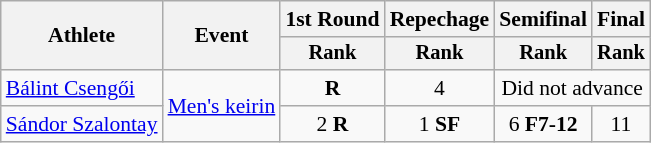<table class="wikitable" style="font-size:90%">
<tr>
<th rowspan=2>Athlete</th>
<th rowspan=2>Event</th>
<th>1st Round</th>
<th>Repechage</th>
<th>Semifinal</th>
<th>Final</th>
</tr>
<tr style="font-size:95%">
<th>Rank</th>
<th>Rank</th>
<th>Rank</th>
<th>Rank</th>
</tr>
<tr align=center>
<td align=left><a href='#'>Bálint Csengői</a></td>
<td align=left rowspan=2><a href='#'>Men's keirin</a></td>
<td> <strong>R</strong></td>
<td>4</td>
<td colspan=2>Did not advance</td>
</tr>
<tr align=center>
<td align=left><a href='#'>Sándor Szalontay</a></td>
<td>2 <strong>R</strong></td>
<td>1 <strong>SF</strong></td>
<td>6 <strong>F7-12</strong></td>
<td>11</td>
</tr>
</table>
